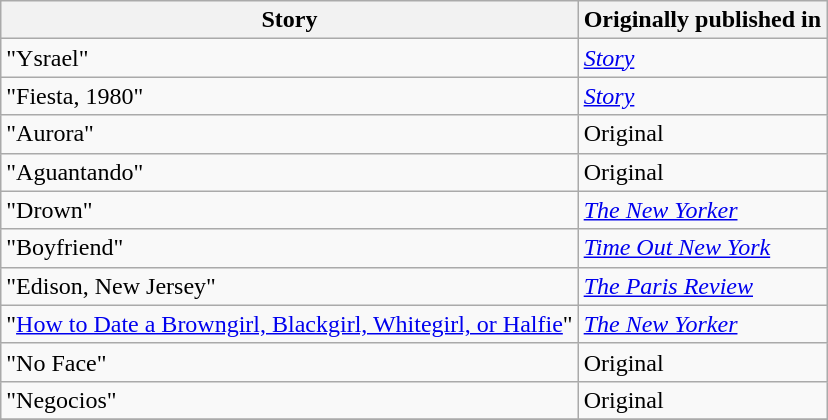<table class="wikitable">
<tr>
<th><strong>Story</strong></th>
<th><strong>Originally published in</strong></th>
</tr>
<tr>
<td>"Ysrael"</td>
<td><em><a href='#'>Story</a></em></td>
</tr>
<tr>
<td>"Fiesta, 1980"</td>
<td><em><a href='#'>Story</a></em></td>
</tr>
<tr>
<td>"Aurora"</td>
<td>Original</td>
</tr>
<tr>
<td>"Aguantando"</td>
<td>Original</td>
</tr>
<tr>
<td>"Drown"</td>
<td><em><a href='#'>The New Yorker</a></em></td>
</tr>
<tr>
<td>"Boyfriend"</td>
<td><em><a href='#'>Time Out New York</a></em></td>
</tr>
<tr>
<td>"Edison, New Jersey"</td>
<td><em><a href='#'>The Paris Review</a></em></td>
</tr>
<tr>
<td>"<a href='#'>How to Date a Browngirl, Blackgirl, Whitegirl, or Halfie</a>"</td>
<td><em><a href='#'>The New Yorker</a></em></td>
</tr>
<tr>
<td>"No Face"</td>
<td>Original</td>
</tr>
<tr>
<td>"Negocios"</td>
<td>Original</td>
</tr>
<tr>
</tr>
</table>
